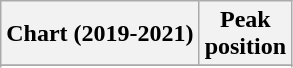<table class="wikitable sortable plainrowheaders">
<tr>
<th>Chart (2019-2021)</th>
<th>Peak<br>position</th>
</tr>
<tr>
</tr>
<tr>
</tr>
<tr>
</tr>
</table>
